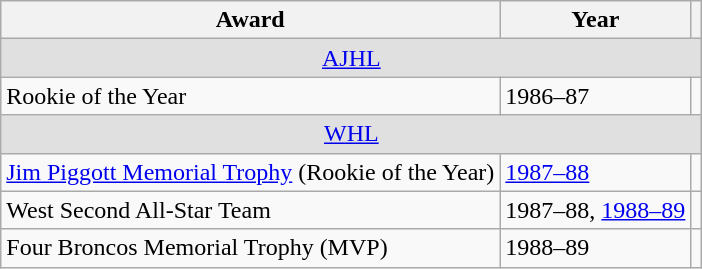<table class="wikitable">
<tr>
<th>Award</th>
<th>Year</th>
<th></th>
</tr>
<tr ALIGN="center" bgcolor="#e0e0e0">
<td colspan="3"><a href='#'>AJHL</a></td>
</tr>
<tr>
<td>Rookie of the Year</td>
<td>1986–87</td>
<td></td>
</tr>
<tr ALIGN="center" bgcolor="#e0e0e0">
<td colspan="3"><a href='#'>WHL</a></td>
</tr>
<tr>
<td><a href='#'>Jim Piggott Memorial Trophy</a> (Rookie of the Year)</td>
<td><a href='#'>1987–88</a></td>
<td></td>
</tr>
<tr>
<td>West Second All-Star Team</td>
<td>1987–88, <a href='#'>1988–89</a></td>
<td></td>
</tr>
<tr>
<td>Four Broncos Memorial Trophy (MVP)</td>
<td>1988–89</td>
<td></td>
</tr>
</table>
